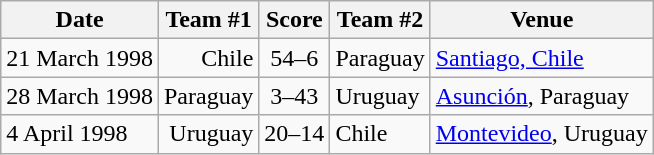<table class="wikitable">
<tr>
<th>Date</th>
<th>Team #1</th>
<th>Score</th>
<th>Team #2</th>
<th>Venue</th>
</tr>
<tr>
<td>21 March 1998</td>
<td align="right">Chile</td>
<td align="center">54–6</td>
<td>Paraguay</td>
<td><a href='#'>Santiago, Chile</a></td>
</tr>
<tr>
<td>28 March 1998</td>
<td align="right">Paraguay</td>
<td align="center">3–43</td>
<td>Uruguay</td>
<td><a href='#'>Asunción</a>, Paraguay</td>
</tr>
<tr>
<td>4 April 1998</td>
<td align="right">Uruguay</td>
<td align="center">20–14</td>
<td>Chile</td>
<td><a href='#'>Montevideo</a>, Uruguay</td>
</tr>
</table>
